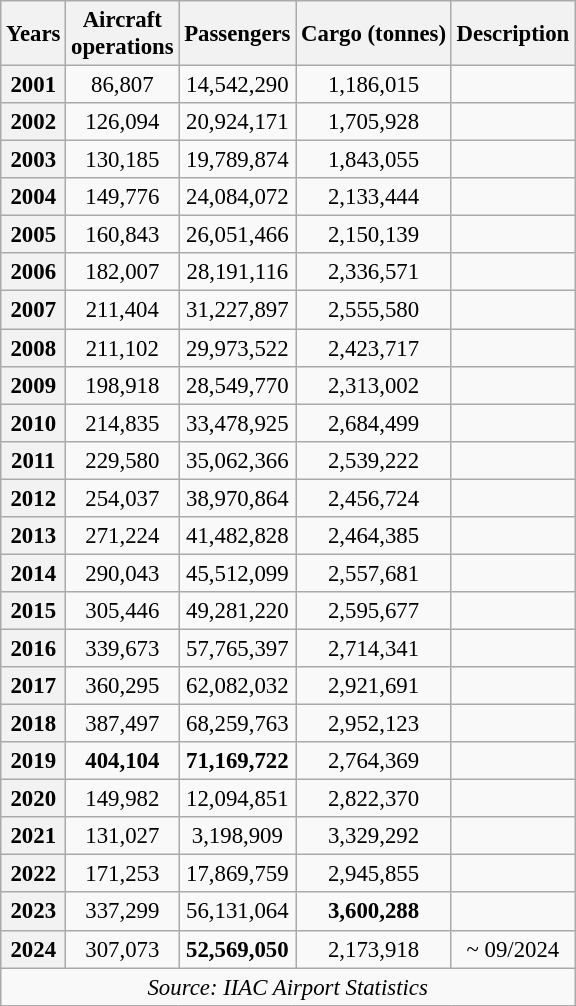<table class="wikitable sortable"; style="text-align: center; font-size: 95%">
<tr>
<th>Years</th>
<th>Aircraft<br>operations</th>
<th>Passengers</th>
<th>Cargo (tonnes)</th>
<th>Description</th>
</tr>
<tr>
<th>2001</th>
<td>86,807</td>
<td>14,542,290</td>
<td>1,186,015</td>
<td></td>
</tr>
<tr>
<th>2002</th>
<td>126,094</td>
<td>20,924,171</td>
<td>1,705,928</td>
<td></td>
</tr>
<tr>
<th>2003</th>
<td>130,185</td>
<td>19,789,874</td>
<td>1,843,055</td>
<td></td>
</tr>
<tr>
<th>2004</th>
<td>149,776</td>
<td>24,084,072</td>
<td>2,133,444</td>
<td></td>
</tr>
<tr>
<th>2005</th>
<td>160,843</td>
<td>26,051,466</td>
<td>2,150,139</td>
<td></td>
</tr>
<tr>
<th>2006</th>
<td>182,007</td>
<td>28,191,116</td>
<td>2,336,571</td>
<td></td>
</tr>
<tr>
<th>2007</th>
<td>211,404</td>
<td>31,227,897</td>
<td>2,555,580</td>
<td></td>
</tr>
<tr>
<th>2008</th>
<td>211,102</td>
<td>29,973,522</td>
<td>2,423,717</td>
<td></td>
</tr>
<tr>
<th>2009</th>
<td>198,918</td>
<td>28,549,770</td>
<td>2,313,002</td>
<td></td>
</tr>
<tr>
<th>2010</th>
<td>214,835</td>
<td>33,478,925</td>
<td>2,684,499</td>
<td></td>
</tr>
<tr>
<th>2011</th>
<td>229,580</td>
<td>35,062,366</td>
<td>2,539,222</td>
<td></td>
</tr>
<tr>
<th>2012</th>
<td>254,037</td>
<td>38,970,864</td>
<td>2,456,724</td>
<td></td>
</tr>
<tr>
<th>2013</th>
<td>271,224</td>
<td>41,482,828</td>
<td>2,464,385</td>
<td></td>
</tr>
<tr>
<th>2014</th>
<td>290,043</td>
<td>45,512,099</td>
<td>2,557,681</td>
<td></td>
</tr>
<tr>
<th>2015</th>
<td>305,446</td>
<td>49,281,220</td>
<td>2,595,677</td>
<td></td>
</tr>
<tr>
<th>2016</th>
<td>339,673</td>
<td>57,765,397</td>
<td>2,714,341</td>
<td></td>
</tr>
<tr>
<th>2017</th>
<td>360,295</td>
<td>62,082,032</td>
<td>2,921,691</td>
<td></td>
</tr>
<tr>
<th>2018</th>
<td>387,497</td>
<td>68,259,763</td>
<td>2,952,123</td>
<td></td>
</tr>
<tr>
<th>2019</th>
<td><strong>404,104</strong></td>
<td><strong>71,169,722</strong></td>
<td>2,764,369</td>
<td></td>
</tr>
<tr>
<th>2020</th>
<td>149,982</td>
<td>12,094,851</td>
<td>2,822,370</td>
<td></td>
</tr>
<tr>
<th>2021</th>
<td>131,027</td>
<td>3,198,909</td>
<td>3,329,292</td>
<td></td>
</tr>
<tr>
<th>2022</th>
<td>171,253</td>
<td>17,869,759</td>
<td>2,945,855</td>
<td></td>
</tr>
<tr>
<th>2023</th>
<td>337,299</td>
<td>56,131,064</td>
<td><strong>3,600,288</strong></td>
<td></td>
</tr>
<tr>
<th>2024</th>
<td>307,073</td>
<td><strong>52,569,050</strong></td>
<td>2,173,918</td>
<td>~ 09/2024</td>
</tr>
<tr>
<td colspan="6"><em>Source: IIAC Airport Statistics</em></td>
</tr>
</table>
